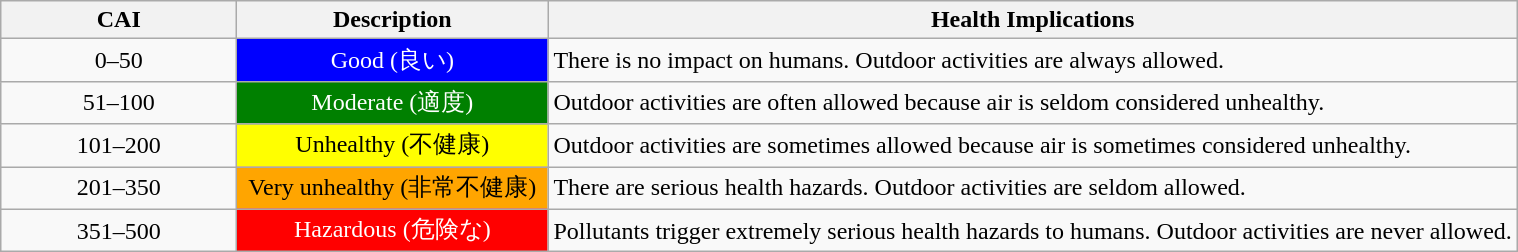<table class="wikitable mw-collapsible">
<tr>
<th style="width:150px;">CAI</th>
<th style="width:200px;">Description</th>
<th>Health Implications</th>
</tr>
<tr>
<td style="text-align:center;">0–50</td>
<td style="text-align:center; background:blue;color:white">Good (良い)</td>
<td>There is no impact on humans. Outdoor activities are always allowed.</td>
</tr>
<tr>
<td style="text-align:center;">51–100</td>
<td style="text-align:center; background:green;color:white">Moderate (適度)</td>
<td>Outdoor activities are often allowed because air is seldom considered unhealthy.</td>
</tr>
<tr>
<td style="text-align:center;">101–200</td>
<td style="text-align:center; background:yellow;color:black">Unhealthy (不健康)</td>
<td>Outdoor activities are sometimes allowed because air is sometimes considered unhealthy.</td>
</tr>
<tr>
<td style="text-align:center;">201–350</td>
<td style="text-align:center; background:orange;color:black">Very unhealthy (非常不健康)</td>
<td>There are serious health hazards. Outdoor activities are seldom allowed.</td>
</tr>
<tr>
<td style="text-align:center;">351–500</td>
<td style="text-align:center; background:red;color:white">Hazardous (危険な)</td>
<td>Pollutants trigger extremely serious health hazards to humans. Outdoor activities are never allowed.</td>
</tr>
</table>
